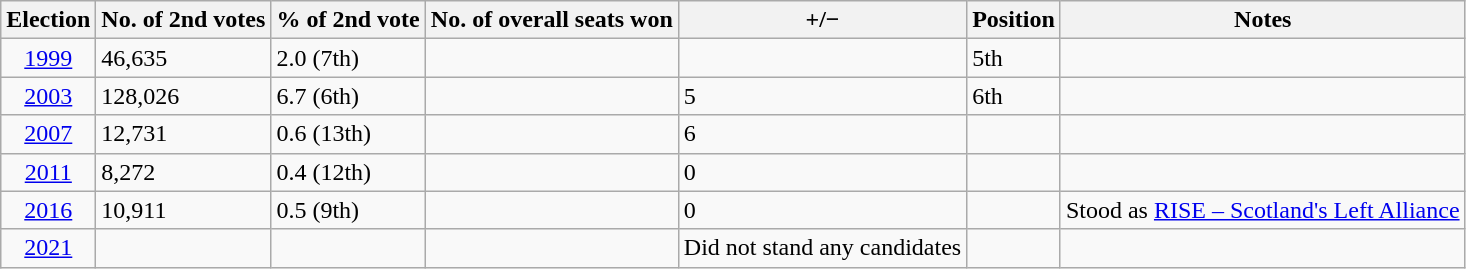<table class="sortable wikitable">
<tr>
<th align=center>Election</th>
<th>No. of 2nd votes</th>
<th>% of 2nd vote</th>
<th>No. of overall seats won</th>
<th>+/−</th>
<th>Position</th>
<th>Notes</th>
</tr>
<tr>
<td align=center><a href='#'>1999</a></td>
<td>46,635</td>
<td>2.0 (7th)</td>
<td></td>
<td></td>
<td>5th</td>
<td></td>
</tr>
<tr>
<td align=center><a href='#'>2003</a></td>
<td>128,026</td>
<td>6.7 (6th)</td>
<td></td>
<td> 5</td>
<td>6th</td>
<td></td>
</tr>
<tr>
<td align=center><a href='#'>2007</a></td>
<td>12,731</td>
<td>0.6 (13th)</td>
<td></td>
<td> 6</td>
<td></td>
<td></td>
</tr>
<tr>
<td align=center><a href='#'>2011</a></td>
<td>8,272</td>
<td>0.4 (12th)</td>
<td></td>
<td> 0</td>
<td></td>
<td></td>
</tr>
<tr>
<td align=center><a href='#'>2016</a></td>
<td>10,911</td>
<td>0.5 (9th)</td>
<td></td>
<td> 0</td>
<td></td>
<td>Stood as <a href='#'>RISE – Scotland's Left Alliance</a></td>
</tr>
<tr>
<td align=center><a href='#'>2021</a></td>
<td></td>
<td></td>
<td></td>
<td>Did not stand any candidates</td>
<td></td>
<td></td>
</tr>
</table>
